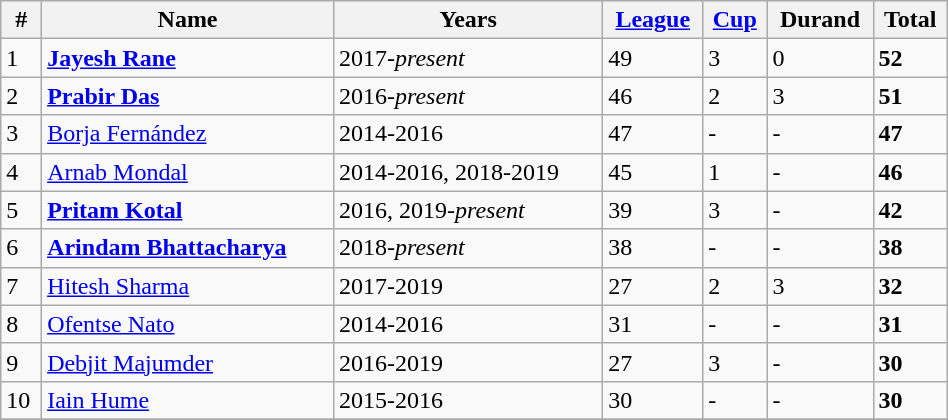<table class="wikitable sortable" style="text-align:left; width:50%;">
<tr>
<th>#</th>
<th>Name</th>
<th>Years</th>
<th><a href='#'>League</a></th>
<th><a href='#'>Cup</a></th>
<th>Durand</th>
<th>Total</th>
</tr>
<tr>
<td>1</td>
<td> <strong><a href='#'>Jayesh Rane</a></strong></td>
<td>2017-<em>present</em></td>
<td>49</td>
<td>3</td>
<td>0</td>
<td><strong>52</strong></td>
</tr>
<tr>
<td>2</td>
<td> <strong><a href='#'>Prabir Das</a></strong></td>
<td>2016-<em>present</em></td>
<td>46</td>
<td>2</td>
<td>3</td>
<td><strong>51</strong></td>
</tr>
<tr>
<td>3</td>
<td> <a href='#'>Borja Fernández</a></td>
<td>2014-2016</td>
<td>47</td>
<td>-</td>
<td>-</td>
<td><strong>47</strong></td>
</tr>
<tr>
<td>4</td>
<td> <a href='#'>Arnab Mondal</a></td>
<td>2014-2016, 2018-2019</td>
<td>45</td>
<td>1</td>
<td>-</td>
<td><strong>46</strong></td>
</tr>
<tr>
<td>5</td>
<td> <strong><a href='#'>Pritam Kotal</a></strong></td>
<td>2016, 2019-<em>present</em></td>
<td>39</td>
<td>3</td>
<td>-</td>
<td><strong>42</strong></td>
</tr>
<tr>
<td>6</td>
<td> <a href='#'><strong>Arindam Bhattacharya</strong></a></td>
<td>2018-<em>present</em></td>
<td>38</td>
<td>-</td>
<td>-</td>
<td><strong>38</strong></td>
</tr>
<tr>
<td>7</td>
<td> <a href='#'>Hitesh Sharma</a></td>
<td>2017-2019</td>
<td>27</td>
<td>2</td>
<td>3</td>
<td><strong>32</strong></td>
</tr>
<tr>
<td>8</td>
<td> <a href='#'>Ofentse Nato</a></td>
<td>2014-2016</td>
<td>31</td>
<td>-</td>
<td>-</td>
<td><strong>31</strong></td>
</tr>
<tr>
<td>9</td>
<td> <a href='#'>Debjit Majumder</a></td>
<td>2016-2019</td>
<td>27</td>
<td>3</td>
<td>-</td>
<td><strong>30</strong></td>
</tr>
<tr>
<td>10</td>
<td> <a href='#'>Iain Hume</a></td>
<td>2015-2016</td>
<td>30</td>
<td>-</td>
<td>-</td>
<td><strong>30</strong></td>
</tr>
<tr>
</tr>
</table>
